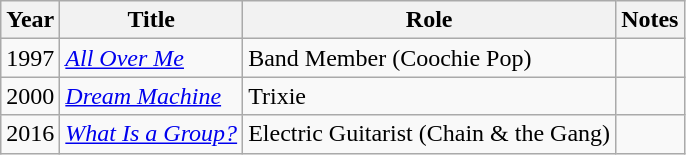<table class="wikitable">
<tr>
<th>Year</th>
<th>Title</th>
<th>Role</th>
<th>Notes</th>
</tr>
<tr>
<td>1997</td>
<td><em><a href='#'>All Over Me</a></em></td>
<td>Band Member (Coochie Pop)</td>
<td></td>
</tr>
<tr>
<td>2000</td>
<td><em><a href='#'>Dream Machine</a></em></td>
<td>Trixie</td>
<td></td>
</tr>
<tr>
<td>2016</td>
<td><em><a href='#'>What Is a Group?</a></em></td>
<td>Electric Guitarist (Chain & the Gang)</td>
<td></td>
</tr>
</table>
